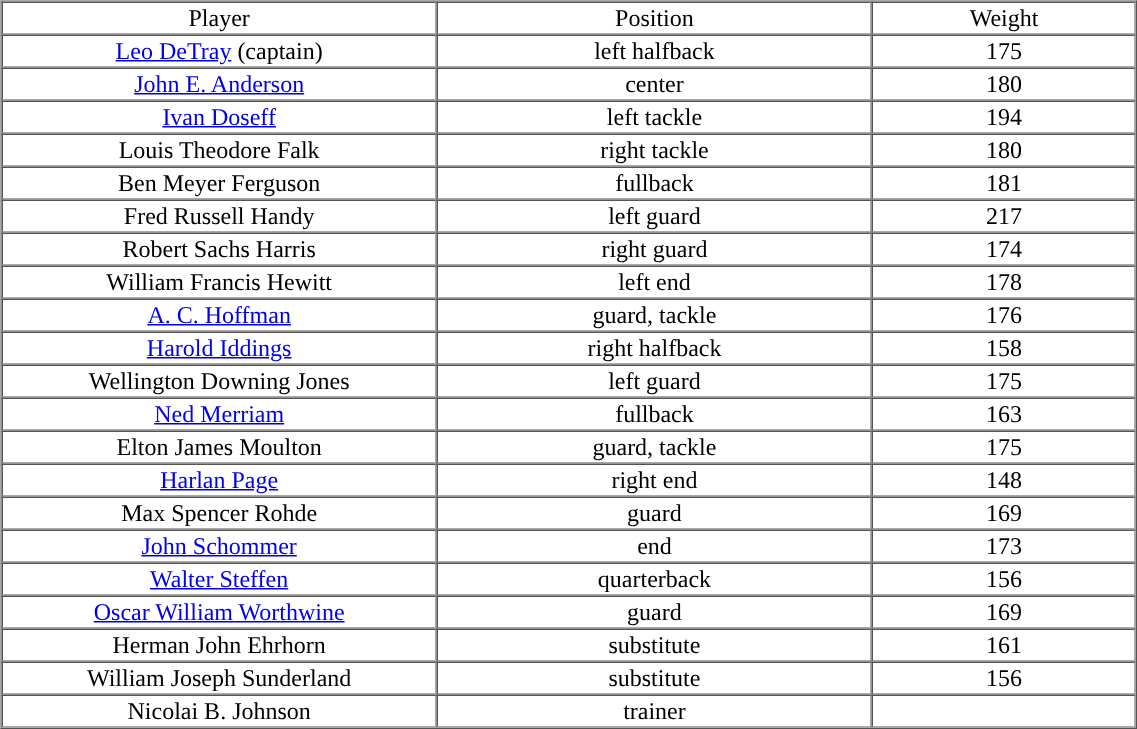<table cellpadding="1" border="1" cellspacing="0" width="60%" style="text-align:center;">
<tr>
<td>Player</td>
<td>Position</td>
<td>Weight</td>
</tr>
<tr align="center" bgcolor="">
<td><a href='#'>Leo DeTray</a> (captain)</td>
<td>left halfback</td>
<td>175</td>
</tr>
<tr align="center" bgcolor="">
<td><a href='#'>John E. Anderson</a></td>
<td>center</td>
<td>180</td>
</tr>
<tr align="center" bgcolor="">
<td><a href='#'>Ivan Doseff</a></td>
<td>left tackle</td>
<td>194</td>
</tr>
<tr align="center" bgcolor="">
<td>Louis Theodore Falk</td>
<td>right tackle</td>
<td>180</td>
</tr>
<tr align="center" bgcolor="">
<td>Ben Meyer Ferguson</td>
<td>fullback</td>
<td>181</td>
</tr>
<tr align="center" bgcolor="">
<td>Fred Russell Handy</td>
<td>left guard</td>
<td>217</td>
</tr>
<tr align="center" bgcolor="">
<td width="250">Robert Sachs Harris</td>
<td width="250">right guard</td>
<td width="150">174</td>
</tr>
<tr align="center" bgcolor="">
<td>William Francis Hewitt</td>
<td>left end</td>
<td>178</td>
</tr>
<tr align="center" bgcolor="">
<td><a href='#'>A. C. Hoffman</a></td>
<td>guard, tackle</td>
<td>176</td>
</tr>
<tr align="center" bgcolor="">
<td><a href='#'>Harold Iddings</a></td>
<td>right halfback</td>
<td>158</td>
</tr>
<tr align="center" bgcolor="">
<td>Wellington Downing Jones</td>
<td>left guard</td>
<td>175</td>
</tr>
<tr align="center" bgcolor="">
<td><a href='#'>Ned Merriam</a></td>
<td>fullback</td>
<td>163</td>
</tr>
<tr align="center" bgcolor="">
<td>Elton James Moulton</td>
<td>guard, tackle</td>
<td>175</td>
</tr>
<tr align="center" bgcolor="">
<td><a href='#'>Harlan Page</a></td>
<td>right end</td>
<td>148</td>
</tr>
<tr align="center" bgcolor="">
<td>Max Spencer Rohde</td>
<td>guard</td>
<td>169</td>
</tr>
<tr align="center" bgcolor="">
<td><a href='#'>John Schommer</a></td>
<td>end</td>
<td>173</td>
</tr>
<tr align="center" bgcolor="">
<td><a href='#'>Walter Steffen</a></td>
<td>quarterback</td>
<td>156</td>
</tr>
<tr align="center" bgcolor="">
<td><a href='#'>Oscar William Worthwine</a></td>
<td>guard</td>
<td>169</td>
</tr>
<tr align="center" bgcolor="">
<td>Herman John Ehrhorn</td>
<td>substitute</td>
<td>161</td>
</tr>
<tr align="center" bgcolor="">
<td>William Joseph Sunderland</td>
<td>substitute</td>
<td>156</td>
</tr>
<tr align="center" bgcolor="">
<td>Nicolai B. Johnson</td>
<td>trainer</td>
<td></td>
</tr>
<tr align="center" bgcolor="">
</tr>
</table>
